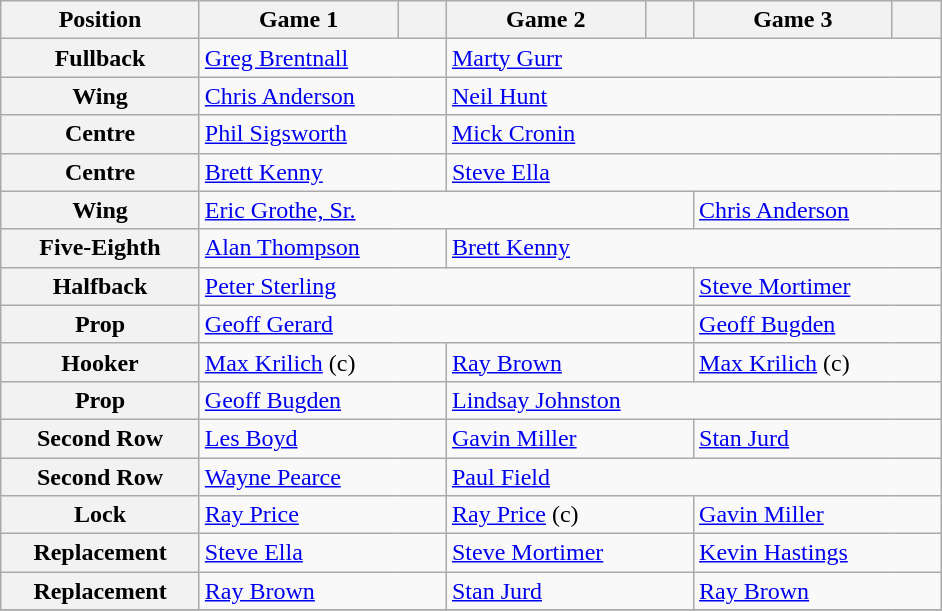<table class="wikitable">
<tr>
<th width="125">Position</th>
<th width="125">Game 1</th>
<th width="25"></th>
<th width="125">Game 2</th>
<th width="25"></th>
<th width="125">Game 3</th>
<th width="25"></th>
</tr>
<tr>
<th>Fullback</th>
<td colspan="2"> <a href='#'>Greg Brentnall</a></td>
<td colspan="4"> <a href='#'>Marty Gurr</a></td>
</tr>
<tr>
<th>Wing</th>
<td colspan="2"> <a href='#'>Chris Anderson</a></td>
<td colspan="4"> <a href='#'>Neil Hunt</a></td>
</tr>
<tr>
<th>Centre</th>
<td colspan="2"> <a href='#'>Phil Sigsworth</a></td>
<td colspan="4"> <a href='#'>Mick Cronin</a></td>
</tr>
<tr>
<th>Centre</th>
<td colspan="2"> <a href='#'>Brett Kenny</a></td>
<td colspan="4"> <a href='#'>Steve Ella</a></td>
</tr>
<tr>
<th>Wing</th>
<td colspan="4"> <a href='#'>Eric Grothe, Sr.</a></td>
<td colspan="2"> <a href='#'>Chris Anderson</a></td>
</tr>
<tr>
<th>Five-Eighth</th>
<td colspan="2"> <a href='#'>Alan Thompson</a></td>
<td colspan="4"> <a href='#'>Brett Kenny</a></td>
</tr>
<tr>
<th>Halfback</th>
<td colspan="4"> <a href='#'>Peter Sterling</a></td>
<td colspan="2"> <a href='#'>Steve Mortimer</a></td>
</tr>
<tr>
<th>Prop</th>
<td colspan="4"> <a href='#'>Geoff Gerard</a></td>
<td colspan="2"> <a href='#'>Geoff Bugden</a></td>
</tr>
<tr>
<th>Hooker</th>
<td colspan="2"> <a href='#'>Max Krilich</a> (c)</td>
<td colspan="2"> <a href='#'>Ray Brown</a></td>
<td colspan="2"> <a href='#'>Max Krilich</a> (c)</td>
</tr>
<tr>
<th>Prop</th>
<td colspan="2"> <a href='#'>Geoff Bugden</a></td>
<td colspan="4"> <a href='#'>Lindsay Johnston</a></td>
</tr>
<tr>
<th>Second Row</th>
<td colspan="2"> <a href='#'>Les Boyd</a></td>
<td colspan="2"> <a href='#'>Gavin Miller</a></td>
<td colspan="2"> <a href='#'>Stan Jurd</a></td>
</tr>
<tr>
<th>Second Row</th>
<td colspan="2"> <a href='#'>Wayne Pearce</a></td>
<td colspan="4"><a href='#'>Paul Field</a></td>
</tr>
<tr>
<th>Lock</th>
<td colspan="2"> <a href='#'>Ray Price</a></td>
<td colspan="2"> <a href='#'>Ray Price</a> (c)</td>
<td colspan="2"> <a href='#'>Gavin Miller</a></td>
</tr>
<tr>
<th>Replacement</th>
<td colspan="2"> <a href='#'>Steve Ella</a></td>
<td colspan="2"> <a href='#'>Steve Mortimer</a></td>
<td colspan="2"> <a href='#'>Kevin Hastings</a></td>
</tr>
<tr>
<th>Replacement</th>
<td colspan="2"> <a href='#'>Ray Brown</a></td>
<td colspan="2"> <a href='#'>Stan Jurd</a></td>
<td colspan="2"> <a href='#'>Ray Brown</a></td>
</tr>
<tr>
</tr>
</table>
